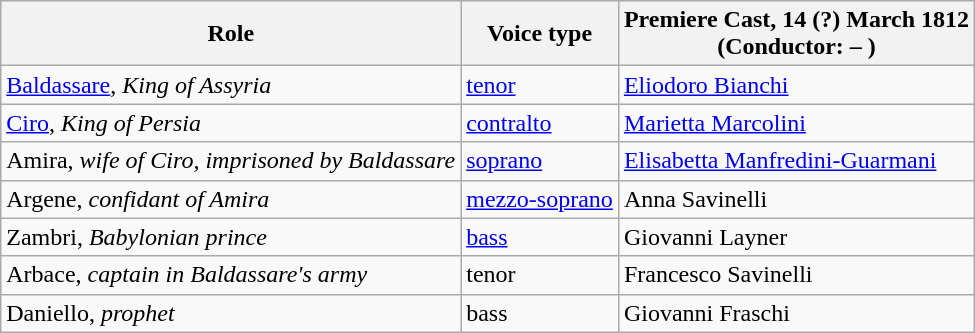<table class="wikitable">
<tr>
<th>Role</th>
<th>Voice type</th>
<th>Premiere Cast, 14 (?) March 1812 <br>(Conductor: – )</th>
</tr>
<tr>
<td><a href='#'>Baldassare</a>, <em>King of Assyria</em></td>
<td><a href='#'>tenor</a></td>
<td><a href='#'>Eliodoro Bianchi</a></td>
</tr>
<tr>
<td><a href='#'>Ciro</a>, <em>King of Persia</em></td>
<td><a href='#'>contralto</a></td>
<td><a href='#'>Marietta Marcolini</a></td>
</tr>
<tr>
<td>Amira, <em>wife of Ciro, imprisoned by Baldassare</em></td>
<td><a href='#'>soprano</a></td>
<td><a href='#'>Elisabetta Manfredini-Guarmani</a></td>
</tr>
<tr>
<td>Argene, <em>confidant of Amira</em></td>
<td><a href='#'>mezzo-soprano</a></td>
<td>Anna Savinelli</td>
</tr>
<tr>
<td>Zambri, <em>Babylonian prince</em></td>
<td><a href='#'>bass</a></td>
<td>Giovanni Layner</td>
</tr>
<tr>
<td>Arbace, <em>captain in Baldassare's army</em></td>
<td>tenor</td>
<td>Francesco Savinelli</td>
</tr>
<tr>
<td>Daniello, <em>prophet</em></td>
<td>bass</td>
<td>Giovanni Fraschi</td>
</tr>
</table>
